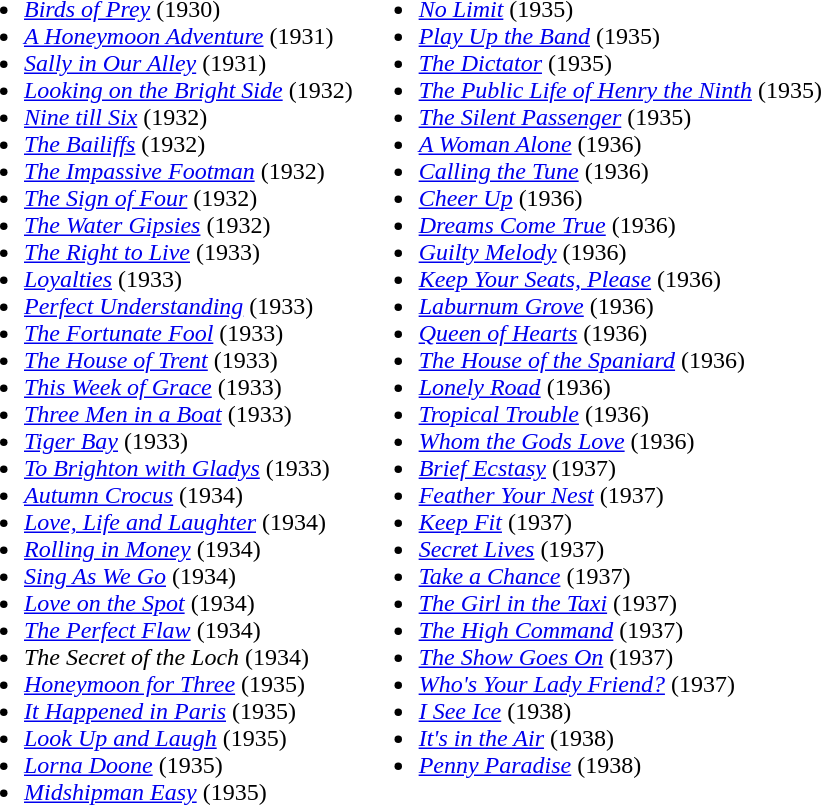<table cellpadding=0 cellspacing=4 border=0>
<tr valign=top>
<td><br><ul><li><em><a href='#'>Birds of Prey</a></em> (1930)</li><li><em><a href='#'>A Honeymoon Adventure</a></em> (1931)</li><li><em><a href='#'>Sally in Our Alley</a></em> (1931)</li><li><em><a href='#'>Looking on the Bright Side</a></em> (1932)</li><li><em><a href='#'>Nine till Six</a></em> (1932)</li><li><em><a href='#'>The Bailiffs</a></em> (1932)</li><li><em><a href='#'>The Impassive Footman</a></em> (1932)</li><li><em><a href='#'>The Sign of Four</a></em> (1932)</li><li><em><a href='#'>The Water Gipsies</a></em> (1932)</li><li><em><a href='#'>The Right to Live</a></em> (1933)</li><li><em><a href='#'>Loyalties</a></em> (1933)</li><li><em><a href='#'>Perfect Understanding</a></em> (1933)</li><li><em><a href='#'>The Fortunate Fool</a></em> (1933)</li><li><em><a href='#'>The House of Trent</a></em> (1933)</li><li><em><a href='#'>This Week of Grace</a></em> (1933)</li><li><em><a href='#'>Three Men in a Boat</a></em> (1933)</li><li><em><a href='#'>Tiger Bay</a></em> (1933)</li><li><em><a href='#'>To Brighton with Gladys</a></em> (1933)</li><li><em><a href='#'>Autumn Crocus</a></em> (1934)</li><li><em><a href='#'>Love, Life and Laughter</a></em> (1934)</li><li><em><a href='#'>Rolling in Money</a></em> (1934)</li><li><em><a href='#'>Sing As We Go</a></em> (1934)</li><li><em><a href='#'>Love on the Spot</a></em> (1934)</li><li><em><a href='#'>The Perfect Flaw</a></em> (1934)</li><li><em>The Secret of the Loch</em> (1934)</li><li><em><a href='#'>Honeymoon for Three</a></em> (1935)</li><li><em><a href='#'>It Happened in Paris</a></em> (1935)</li><li><em><a href='#'>Look Up and Laugh</a></em> (1935)</li><li><em><a href='#'>Lorna Doone</a></em> (1935)</li><li><em><a href='#'>Midshipman Easy</a></em> (1935)</li></ul></td>
<td><br><ul><li><em><a href='#'>No Limit</a></em> (1935)</li><li><em><a href='#'>Play Up the Band</a></em> (1935)</li><li><em><a href='#'>The Dictator</a></em> (1935)</li><li><em><a href='#'>The Public Life of Henry the Ninth</a></em> (1935)</li><li><em><a href='#'>The Silent Passenger</a></em> (1935)</li><li><em><a href='#'>A Woman Alone</a></em> (1936)</li><li><em><a href='#'>Calling the Tune</a></em> (1936)</li><li><em><a href='#'>Cheer Up</a></em> (1936)</li><li><em><a href='#'>Dreams Come True</a></em> (1936)</li><li><em><a href='#'>Guilty Melody</a></em> (1936)</li><li><em><a href='#'>Keep Your Seats, Please</a></em> (1936)</li><li><em><a href='#'>Laburnum Grove</a></em> (1936)</li><li><em><a href='#'>Queen of Hearts</a></em> (1936)</li><li><em><a href='#'>The House of the Spaniard</a></em> (1936)</li><li><em><a href='#'>Lonely Road</a></em> (1936)</li><li><em><a href='#'>Tropical Trouble</a></em> (1936)</li><li><em><a href='#'>Whom the Gods Love</a></em> (1936)</li><li><em><a href='#'>Brief Ecstasy</a></em> (1937)</li><li><em><a href='#'>Feather Your Nest</a></em> (1937)</li><li><em><a href='#'>Keep Fit</a></em> (1937)</li><li><em><a href='#'>Secret Lives</a></em> (1937)</li><li><em><a href='#'>Take a Chance</a></em> (1937)</li><li><em><a href='#'>The Girl in the Taxi</a></em> (1937)</li><li><em><a href='#'>The High Command</a></em> (1937)</li><li><em><a href='#'>The Show Goes On</a></em> (1937)</li><li><em><a href='#'>Who's Your Lady Friend?</a></em> (1937)</li><li><em><a href='#'>I See Ice</a></em> (1938)</li><li><em><a href='#'>It's in the Air</a></em> (1938)</li><li><em><a href='#'>Penny Paradise</a></em> (1938)</li></ul></td>
</tr>
</table>
